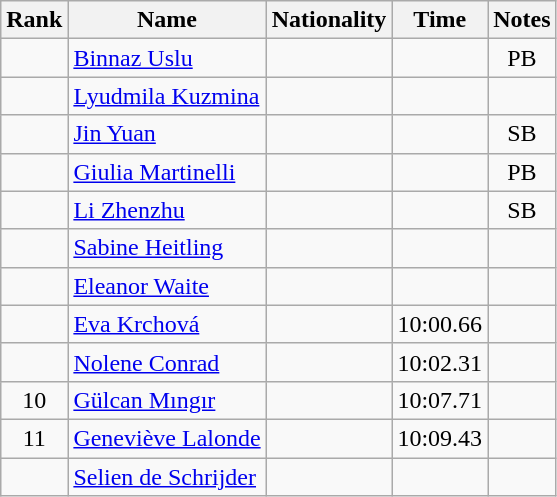<table class="wikitable sortable" style="text-align:center">
<tr>
<th>Rank</th>
<th>Name</th>
<th>Nationality</th>
<th>Time</th>
<th>Notes</th>
</tr>
<tr>
<td></td>
<td align=left><a href='#'>Binnaz Uslu</a></td>
<td align=left></td>
<td></td>
<td>PB</td>
</tr>
<tr>
<td></td>
<td align=left><a href='#'>Lyudmila Kuzmina</a></td>
<td align=left></td>
<td></td>
<td></td>
</tr>
<tr>
<td></td>
<td align=left><a href='#'>Jin Yuan</a></td>
<td align=left></td>
<td></td>
<td>SB</td>
</tr>
<tr>
<td></td>
<td align=left><a href='#'>Giulia Martinelli</a></td>
<td align=left></td>
<td></td>
<td>PB</td>
</tr>
<tr>
<td></td>
<td align=left><a href='#'>Li Zhenzhu</a></td>
<td align=left></td>
<td></td>
<td>SB</td>
</tr>
<tr>
<td></td>
<td align=left><a href='#'>Sabine Heitling</a></td>
<td align=left></td>
<td></td>
<td></td>
</tr>
<tr>
<td></td>
<td align=left><a href='#'>Eleanor Waite</a></td>
<td align=left></td>
<td></td>
<td></td>
</tr>
<tr>
<td></td>
<td align=left><a href='#'>Eva Krchová</a></td>
<td align=left></td>
<td>10:00.66</td>
<td></td>
</tr>
<tr>
<td></td>
<td align=left><a href='#'>Nolene Conrad</a></td>
<td align=left></td>
<td>10:02.31</td>
<td></td>
</tr>
<tr>
<td>10</td>
<td align=left><a href='#'>Gülcan Mıngır</a></td>
<td align=left></td>
<td>10:07.71</td>
<td></td>
</tr>
<tr>
<td>11</td>
<td align=left><a href='#'>Geneviève Lalonde</a></td>
<td align=left></td>
<td>10:09.43</td>
<td></td>
</tr>
<tr>
<td></td>
<td align=left><a href='#'>Selien de Schrijder</a></td>
<td align=left></td>
<td></td>
<td></td>
</tr>
</table>
